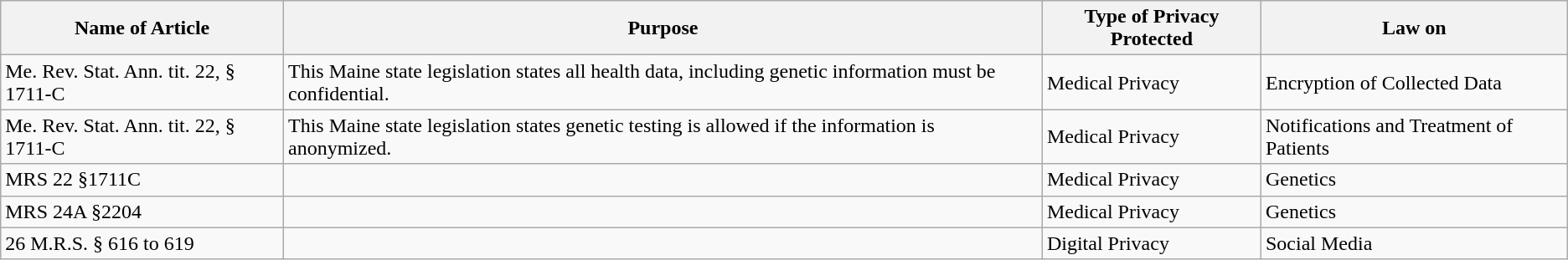<table class="wikitable">
<tr>
<th>Name of Article</th>
<th>Purpose</th>
<th>Type of Privacy Protected</th>
<th>Law on</th>
</tr>
<tr>
<td>Me. Rev. Stat. Ann. tit. 22, § 1711-C</td>
<td>This Maine state legislation states all health data, including genetic information must be confidential.</td>
<td>Medical Privacy</td>
<td>Encryption of Collected Data</td>
</tr>
<tr>
<td>Me. Rev. Stat. Ann. tit. 22, § 1711-C</td>
<td>This Maine state legislation states genetic testing is allowed if the information is anonymized.</td>
<td>Medical Privacy</td>
<td>Notifications and Treatment of Patients</td>
</tr>
<tr>
<td>MRS 22 §1711C</td>
<td></td>
<td>Medical Privacy</td>
<td>Genetics</td>
</tr>
<tr>
<td>MRS 24A §2204</td>
<td></td>
<td>Medical Privacy</td>
<td>Genetics</td>
</tr>
<tr>
<td>26 M.R.S. § 616 to 619</td>
<td></td>
<td>Digital Privacy</td>
<td>Social Media</td>
</tr>
</table>
